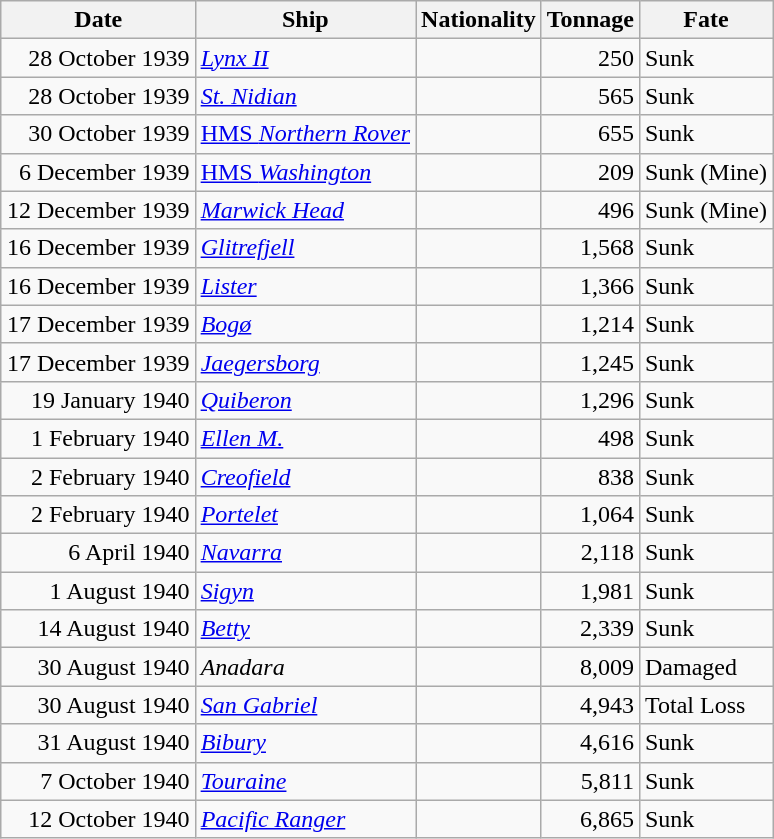<table class="wikitable sortable" style="margin: 1em auto 1em auto;"|->
<tr>
<th>Date</th>
<th>Ship</th>
<th>Nationality</th>
<th>Tonnage</th>
<th>Fate</th>
</tr>
<tr>
<td align="right">28 October 1939</td>
<td align="left"><a href='#'><em>Lynx II</em></a></td>
<td align="left"></td>
<td align="right">250</td>
<td align="left">Sunk</td>
</tr>
<tr>
<td align="right">28 October 1939</td>
<td align="left"><a href='#'><em>St. Nidian</em></a></td>
<td align="left"></td>
<td align="right">565</td>
<td align="left">Sunk</td>
</tr>
<tr>
<td align="right">30 October 1939</td>
<td align="left"><a href='#'>HMS <em>Northern Rover</em></a></td>
<td align="left"></td>
<td align="right">655</td>
<td align="left">Sunk</td>
</tr>
<tr>
<td align="right">6 December 1939</td>
<td align="left"><a href='#'>HMS <em>Washington</em></a></td>
<td align="left"></td>
<td align="right">209</td>
<td align="left">Sunk (Mine)</td>
</tr>
<tr>
<td align="right">12 December 1939</td>
<td align="left"><a href='#'><em>Marwick Head</em></a></td>
<td align="left"></td>
<td align="right">496</td>
<td align="left">Sunk (Mine)</td>
</tr>
<tr>
<td align="right">16 December 1939</td>
<td align="left"><a href='#'><em>Glitrefjell</em></a></td>
<td align="left"></td>
<td align="right">1,568</td>
<td align="left">Sunk</td>
</tr>
<tr>
<td align="right">16 December 1939</td>
<td align="left"><a href='#'><em>Lister</em></a></td>
<td align="left"></td>
<td align="right">1,366</td>
<td align="left">Sunk</td>
</tr>
<tr>
<td align="right">17 December 1939</td>
<td align="left"><a href='#'><em>Bogø</em></a></td>
<td align="left"></td>
<td align="right">1,214</td>
<td align="left">Sunk</td>
</tr>
<tr>
<td align="right">17 December 1939</td>
<td align="left"><a href='#'><em>Jaegersborg</em></a></td>
<td align="left"></td>
<td align="right">1,245</td>
<td align="left">Sunk</td>
</tr>
<tr>
<td align="right">19 January 1940</td>
<td align="left"><a href='#'><em>Quiberon</em></a></td>
<td align="left"></td>
<td align="right">1,296</td>
<td align="left">Sunk</td>
</tr>
<tr>
<td align="right">1 February 1940</td>
<td align="left"><a href='#'><em>Ellen M.</em></a></td>
<td align="left"></td>
<td align="right">498</td>
<td align="left">Sunk</td>
</tr>
<tr>
<td align="right">2 February 1940</td>
<td align="left"><a href='#'><em>Creofield</em></a></td>
<td align="left"></td>
<td align="right">838</td>
<td align="left">Sunk</td>
</tr>
<tr>
<td align="right">2 February 1940</td>
<td align="left"><a href='#'><em>Portelet</em></a></td>
<td align="left"></td>
<td align="right">1,064</td>
<td align="left">Sunk</td>
</tr>
<tr>
<td align="right">6 April 1940</td>
<td align="left"><a href='#'><em>Navarra</em></a></td>
<td align="left"></td>
<td align="right">2,118</td>
<td align="left">Sunk</td>
</tr>
<tr>
<td align="right">1 August 1940</td>
<td align="left"><a href='#'><em>Sigyn</em></a></td>
<td align="left"></td>
<td align="right">1,981</td>
<td align="left">Sunk</td>
</tr>
<tr>
<td align="right">14 August 1940</td>
<td align="left"><a href='#'><em>Betty</em></a></td>
<td align="left"></td>
<td align="right">2,339</td>
<td align="left">Sunk</td>
</tr>
<tr>
<td align="right">30 August 1940</td>
<td align="left"><em>Anadara</em></td>
<td align="left"></td>
<td align="right">8,009</td>
<td align="left">Damaged</td>
</tr>
<tr>
<td align="right">30 August 1940</td>
<td align="left"><a href='#'><em>San Gabriel</em></a></td>
<td align="left"></td>
<td align="right">4,943</td>
<td align="left">Total Loss</td>
</tr>
<tr>
<td align="right">31 August 1940</td>
<td align="left"><a href='#'><em>Bibury</em></a></td>
<td align="left"></td>
<td align="right">4,616</td>
<td align="left">Sunk</td>
</tr>
<tr>
<td align="right">7 October 1940</td>
<td align="left"><a href='#'><em>Touraine</em></a></td>
<td align="left"></td>
<td align="right">5,811</td>
<td align="left">Sunk</td>
</tr>
<tr>
<td align="right">12 October 1940</td>
<td align="left"><a href='#'><em>Pacific Ranger</em></a></td>
<td align="left"></td>
<td align="right">6,865</td>
<td align="left">Sunk</td>
</tr>
</table>
